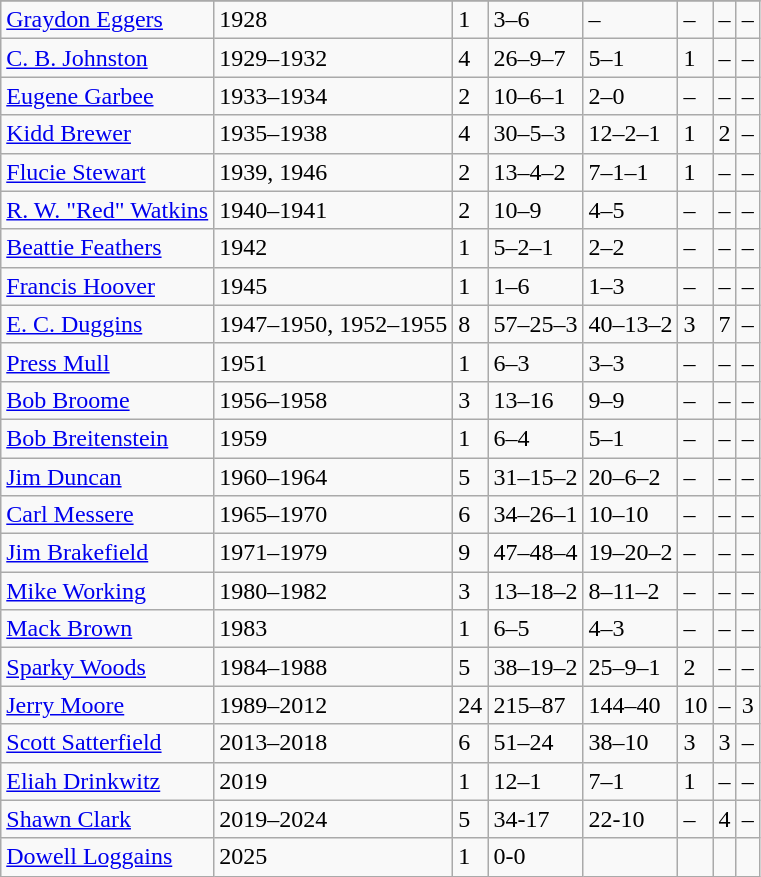<table class="wikitable">
<tr>
</tr>
<tr>
<td><a href='#'>Graydon Eggers</a></td>
<td>1928</td>
<td>1</td>
<td>3–6</td>
<td>–</td>
<td>–</td>
<td>–</td>
<td>–</td>
</tr>
<tr>
<td><a href='#'>C. B. Johnston</a></td>
<td>1929–1932</td>
<td>4</td>
<td>26–9–7</td>
<td>5–1</td>
<td>1</td>
<td>–</td>
<td>–</td>
</tr>
<tr>
<td><a href='#'>Eugene Garbee</a></td>
<td>1933–1934</td>
<td>2</td>
<td>10–6–1</td>
<td>2–0</td>
<td>–</td>
<td>–</td>
<td>–</td>
</tr>
<tr>
<td><a href='#'>Kidd Brewer</a></td>
<td>1935–1938</td>
<td>4</td>
<td>30–5–3</td>
<td>12–2–1</td>
<td>1</td>
<td>2</td>
<td>–</td>
</tr>
<tr>
<td><a href='#'>Flucie Stewart</a></td>
<td>1939, 1946</td>
<td>2</td>
<td>13–4–2</td>
<td>7–1–1</td>
<td>1</td>
<td>–</td>
<td>–</td>
</tr>
<tr>
<td><a href='#'>R. W. "Red" Watkins</a></td>
<td>1940–1941</td>
<td>2</td>
<td>10–9</td>
<td>4–5</td>
<td>–</td>
<td>–</td>
<td>–</td>
</tr>
<tr>
<td><a href='#'>Beattie Feathers</a></td>
<td>1942</td>
<td>1</td>
<td>5–2–1</td>
<td>2–2</td>
<td>–</td>
<td>–</td>
<td>–</td>
</tr>
<tr>
<td><a href='#'>Francis Hoover</a></td>
<td>1945</td>
<td>1</td>
<td>1–6</td>
<td>1–3</td>
<td>–</td>
<td>–</td>
<td>–</td>
</tr>
<tr>
<td><a href='#'>E. C. Duggins</a></td>
<td>1947–1950, 1952–1955</td>
<td>8</td>
<td>57–25–3</td>
<td>40–13–2</td>
<td>3</td>
<td>7</td>
<td>–</td>
</tr>
<tr>
<td><a href='#'>Press Mull</a></td>
<td>1951</td>
<td>1</td>
<td>6–3</td>
<td>3–3</td>
<td>–</td>
<td>–</td>
<td>–</td>
</tr>
<tr>
<td><a href='#'>Bob Broome</a></td>
<td>1956–1958</td>
<td>3</td>
<td>13–16</td>
<td>9–9</td>
<td>–</td>
<td>–</td>
<td>–</td>
</tr>
<tr>
<td><a href='#'>Bob Breitenstein</a></td>
<td>1959</td>
<td>1</td>
<td>6–4</td>
<td>5–1</td>
<td>–</td>
<td>–</td>
<td>–</td>
</tr>
<tr>
<td><a href='#'>Jim Duncan</a></td>
<td>1960–1964</td>
<td>5</td>
<td>31–15–2</td>
<td>20–6–2</td>
<td>–</td>
<td>–</td>
<td>–</td>
</tr>
<tr>
<td><a href='#'>Carl Messere</a></td>
<td>1965–1970</td>
<td>6</td>
<td>34–26–1</td>
<td>10–10</td>
<td>–</td>
<td>–</td>
<td>–</td>
</tr>
<tr>
<td><a href='#'>Jim Brakefield</a></td>
<td>1971–1979</td>
<td>9</td>
<td>47–48–4</td>
<td>19–20–2</td>
<td>–</td>
<td>–</td>
<td>–</td>
</tr>
<tr>
<td><a href='#'>Mike Working</a></td>
<td>1980–1982</td>
<td>3</td>
<td>13–18–2</td>
<td>8–11–2</td>
<td>–</td>
<td>–</td>
<td>–</td>
</tr>
<tr>
<td><a href='#'>Mack Brown</a></td>
<td>1983</td>
<td>1</td>
<td>6–5</td>
<td>4–3</td>
<td>–</td>
<td>–</td>
<td>–</td>
</tr>
<tr>
<td><a href='#'>Sparky Woods</a></td>
<td>1984–1988</td>
<td>5</td>
<td>38–19–2</td>
<td>25–9–1</td>
<td>2</td>
<td>–</td>
<td>–</td>
</tr>
<tr>
<td><a href='#'>Jerry Moore</a></td>
<td>1989–2012</td>
<td>24</td>
<td>215–87</td>
<td>144–40</td>
<td>10</td>
<td>–</td>
<td>3</td>
</tr>
<tr>
<td><a href='#'>Scott Satterfield</a></td>
<td>2013–2018</td>
<td>6</td>
<td>51–24</td>
<td>38–10</td>
<td>3</td>
<td>3</td>
<td>–</td>
</tr>
<tr>
<td><a href='#'>Eliah Drinkwitz</a></td>
<td>2019</td>
<td>1</td>
<td>12–1</td>
<td>7–1</td>
<td>1</td>
<td>–</td>
<td>–</td>
</tr>
<tr>
<td><a href='#'>Shawn Clark</a></td>
<td>2019–2024</td>
<td>5</td>
<td>34-17</td>
<td>22-10</td>
<td>–</td>
<td>4</td>
<td>–</td>
</tr>
<tr>
<td><a href='#'>Dowell Loggains</a></td>
<td>2025</td>
<td>1</td>
<td>0-0</td>
<td></td>
<td></td>
<td></td>
<td></td>
</tr>
</table>
